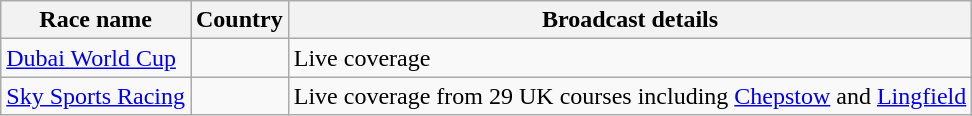<table class="wikitable">
<tr>
<th>Race name</th>
<th>Country</th>
<th>Broadcast details</th>
</tr>
<tr>
<td><a href='#'>Dubai World Cup</a></td>
<td></td>
<td>Live coverage</td>
</tr>
<tr>
<td><a href='#'>Sky Sports Racing</a></td>
<td></td>
<td>Live coverage from 29 UK courses including <a href='#'>Chepstow</a> and <a href='#'>Lingfield</a></td>
</tr>
</table>
